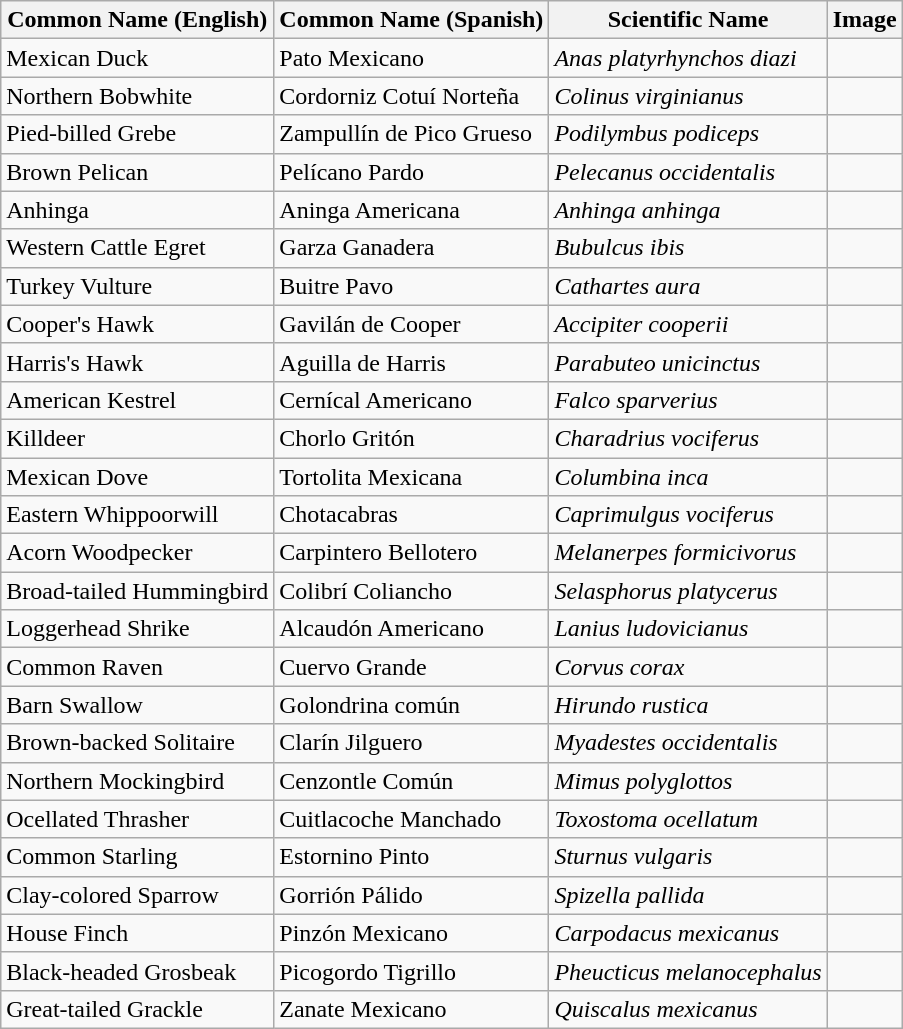<table class="wikitable mw-collapsible mw-collapsed">
<tr>
<th>Common Name (English)</th>
<th>Common Name (Spanish)</th>
<th>Scientific Name</th>
<th>Image</th>
</tr>
<tr>
<td>Mexican Duck</td>
<td>Pato Mexicano</td>
<td><em>Anas platyrhynchos diazi</em></td>
<td></td>
</tr>
<tr>
<td>Northern Bobwhite</td>
<td>Cordorniz Cotuí Norteña</td>
<td><em>Colinus virginianus</em></td>
<td></td>
</tr>
<tr>
<td>Pied-billed Grebe</td>
<td>Zampullín de Pico Grueso</td>
<td><em>Podilymbus podiceps</em></td>
<td></td>
</tr>
<tr>
<td>Brown Pelican</td>
<td>Pelícano Pardo</td>
<td><em>Pelecanus occidentalis</em></td>
<td></td>
</tr>
<tr>
<td>Anhinga</td>
<td>Aninga Americana</td>
<td><em>Anhinga anhinga</em></td>
<td></td>
</tr>
<tr>
<td>Western Cattle Egret</td>
<td>Garza Ganadera</td>
<td><em>Bubulcus ibis</em></td>
<td></td>
</tr>
<tr>
<td>Turkey Vulture</td>
<td>Buitre Pavo</td>
<td><em>Cathartes aura</em></td>
<td></td>
</tr>
<tr>
<td>Cooper's Hawk</td>
<td>Gavilán de Cooper</td>
<td><em>Accipiter cooperii</em></td>
<td></td>
</tr>
<tr>
<td>Harris's Hawk</td>
<td>Aguilla de Harris</td>
<td><em>Parabuteo unicinctus</em></td>
<td></td>
</tr>
<tr>
<td>American Kestrel</td>
<td>Cernícal Americano</td>
<td><em>Falco sparverius</em></td>
<td></td>
</tr>
<tr>
<td>Killdeer</td>
<td>Chorlo Gritón</td>
<td><em>Charadrius vociferus</em></td>
<td></td>
</tr>
<tr>
<td>Mexican Dove</td>
<td>Tortolita Mexicana</td>
<td><em>Columbina inca</em></td>
<td></td>
</tr>
<tr>
<td>Eastern Whippoorwill</td>
<td>Chotacabras</td>
<td><em>Caprimulgus vociferus</em></td>
<td></td>
</tr>
<tr>
<td>Acorn Woodpecker</td>
<td>Carpintero Bellotero</td>
<td><em>Melanerpes formicivorus</em></td>
<td></td>
</tr>
<tr>
<td>Broad-tailed Hummingbird</td>
<td>Colibrí Coliancho</td>
<td><em>Selasphorus platycerus</em></td>
<td></td>
</tr>
<tr>
<td>Loggerhead Shrike</td>
<td>Alcaudón Americano</td>
<td><em>Lanius ludovicianus</em></td>
<td></td>
</tr>
<tr>
<td>Common Raven</td>
<td>Cuervo Grande</td>
<td><em>Corvus corax</em></td>
<td></td>
</tr>
<tr>
<td>Barn Swallow</td>
<td>Golondrina común</td>
<td><em>Hirundo rustica</em></td>
<td></td>
</tr>
<tr>
<td>Brown-backed Solitaire</td>
<td>Clarín Jilguero</td>
<td><em>Myadestes occidentalis</em></td>
<td></td>
</tr>
<tr>
<td>Northern Mockingbird</td>
<td>Cenzontle Común</td>
<td><em>Mimus polyglottos</em></td>
<td></td>
</tr>
<tr>
<td>Ocellated Thrasher</td>
<td>Cuitlacoche Manchado</td>
<td><em>Toxostoma ocellatum</em></td>
<td></td>
</tr>
<tr>
<td>Common Starling</td>
<td>Estornino Pinto</td>
<td><em>Sturnus vulgaris</em></td>
<td></td>
</tr>
<tr>
<td>Clay-colored Sparrow</td>
<td>Gorrión Pálido</td>
<td><em>Spizella pallida</em></td>
<td></td>
</tr>
<tr>
<td>House Finch</td>
<td>Pinzón Mexicano</td>
<td><em>Carpodacus mexicanus</em></td>
<td></td>
</tr>
<tr>
<td>Black-headed Grosbeak</td>
<td>Picogordo Tigrillo</td>
<td><em>Pheucticus melanocephalus</em></td>
<td></td>
</tr>
<tr>
<td>Great-tailed Grackle</td>
<td>Zanate Mexicano</td>
<td><em>Quiscalus mexicanus</em></td>
<td></td>
</tr>
</table>
